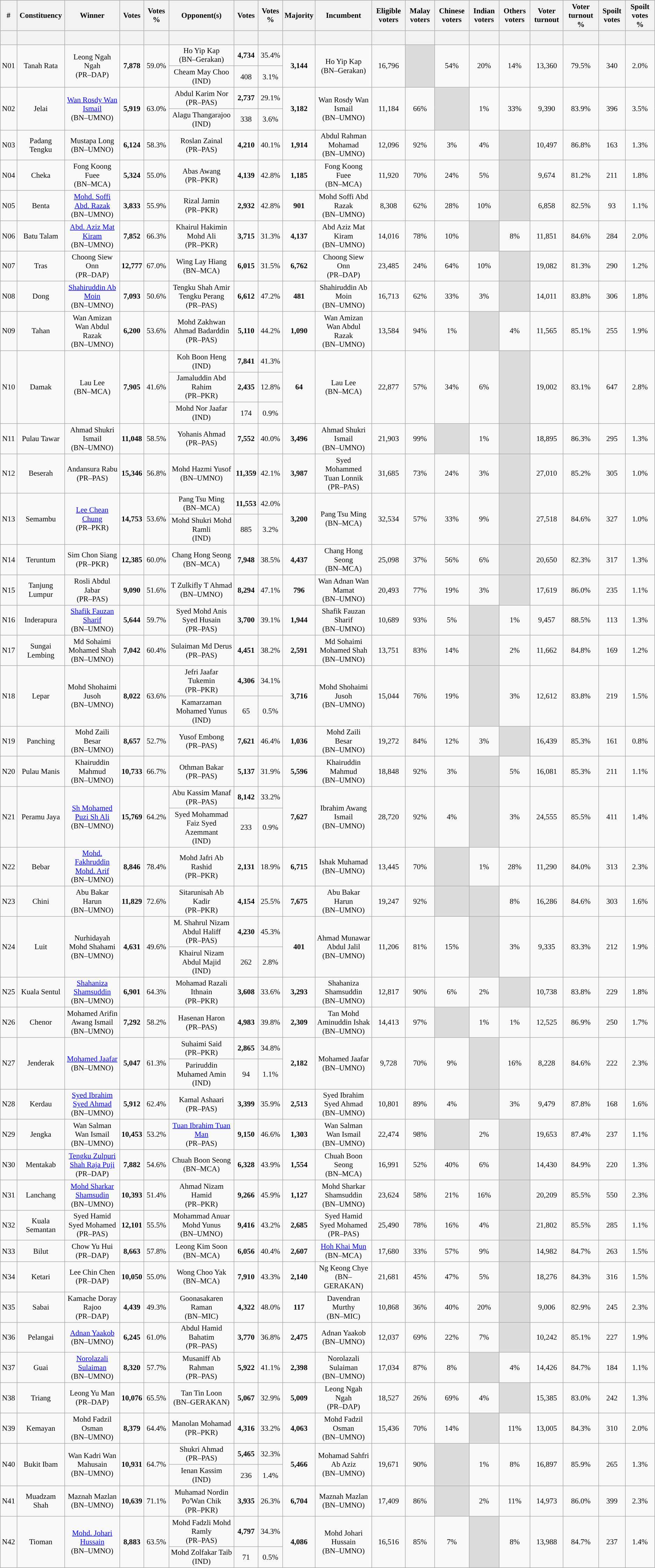<table class="wikitable sortable" style="text-align:center; font-size:90%">
<tr>
<th>#</th>
<th>Constituency</th>
<th>Winner</th>
<th>Votes</th>
<th>Votes %</th>
<th>Opponent(s)</th>
<th>Votes</th>
<th>Votes %</th>
<th>Majority</th>
<th>Incumbent</th>
<th>Eligible voters</th>
<th>Malay voters</th>
<th>Chinese voters</th>
<th>Indian voters</th>
<th>Others voters</th>
<th>Voter turnout</th>
<th>Voter turnout %</th>
<th>Spoilt votes</th>
<th>Spoilt votes %</th>
</tr>
<tr>
<th style="height:20px;"></th>
<th></th>
<th></th>
<th></th>
<th></th>
<th></th>
<th></th>
<th></th>
<th></th>
<th></th>
<th></th>
<th></th>
<th></th>
<th></th>
<th></th>
<th></th>
<th></th>
<th></th>
<th></th>
</tr>
<tr>
<td rowspan="2">N01</td>
<td rowspan="2">Tanah Rata</td>
<td rowspan="2">Leong Ngah Ngah<br>(PR–DAP)</td>
<td rowspan="2"><strong>7,878</strong></td>
<td rowspan="2">59.0%</td>
<td>Ho Yip Kap<br>(BN–Gerakan)</td>
<td><strong>4,734</strong></td>
<td>35.4%</td>
<td rowspan="2"><strong>3,144</strong></td>
<td rowspan="2">Ho Yip Kap<br>(BN–Gerakan)</td>
<td rowspan="2">16,796</td>
<td rowspan="2" style="background:#dcdcdc;"></td>
<td rowspan="2">54%</td>
<td rowspan="2">20%</td>
<td rowspan="2">14%</td>
<td rowspan="2">13,360</td>
<td rowspan="2">79.5%</td>
<td rowspan="2">340</td>
<td rowspan="2">2.0%</td>
</tr>
<tr>
<td>Cheam May Choo<br>(IND)</td>
<td>408</td>
<td>3.1%</td>
</tr>
<tr style="text-align:center;">
<td rowspan="2">N02</td>
<td rowspan="2">Jelai</td>
<td rowspan="2"><a href='#'>Wan Rosdy Wan Ismail</a><br>(BN–UMNO)</td>
<td rowspan="2"><strong>5,919</strong></td>
<td rowspan="2">63.0%</td>
<td>Abdul Karim Nor<br>(PR–PAS)</td>
<td><strong>2,737</strong></td>
<td>29.1%</td>
<td rowspan="2"><strong>3,182</strong></td>
<td rowspan="2">Wan Rosdy Wan Ismail<br>(BN–UMNO)</td>
<td rowspan="2">11,184</td>
<td rowspan="2">66%</td>
<td rowspan="2" style="background:#dcdcdc;"></td>
<td rowspan="2">1%</td>
<td rowspan="2">33%</td>
<td rowspan="2">9,390</td>
<td rowspan="2">83.9%</td>
<td rowspan="2">396</td>
<td rowspan="2">3.5%</td>
</tr>
<tr>
<td>Alagu Thangarajoo<br>(IND)</td>
<td>338</td>
<td>3.6%</td>
</tr>
<tr style="text-align:center;">
<td>N03</td>
<td>Padang Tengku</td>
<td>Mustapa Long<br>(BN–UMNO)</td>
<td><strong>6,124</strong></td>
<td>58.3%</td>
<td>Roslan Zainal<br>(PR–PAS)</td>
<td><strong>4,210</strong></td>
<td>40.1%</td>
<td><strong>1,914</strong></td>
<td>Abdul Rahman Mohamad<br>(BN–UMNO)</td>
<td>12,096</td>
<td>92%</td>
<td>3%</td>
<td>4%</td>
<td style="background:#dcdcdc;"></td>
<td>10,497</td>
<td>86.8%</td>
<td>163</td>
<td>1.3%</td>
</tr>
<tr style="text-align:center;">
<td>N04</td>
<td>Cheka</td>
<td>Fong Koong Fuee<br>(BN–MCA)</td>
<td><strong>5,324</strong></td>
<td>55.0%</td>
<td>Abas Awang<br>(PR–PKR)</td>
<td><strong>4,139</strong></td>
<td>42.8%</td>
<td><strong>1,185</strong></td>
<td>Fong Koong Fuee<br>(BN–MCA)</td>
<td>11,920</td>
<td>70%</td>
<td>24%</td>
<td>5%</td>
<td style="background:#dcdcdc;"></td>
<td>9,674</td>
<td>81.2%</td>
<td>211</td>
<td>1.8%</td>
</tr>
<tr style="text-align:center;">
<td>N05</td>
<td>Benta</td>
<td><a href='#'>Mohd. Soffi Abd. Razak</a><br>(BN–UMNO)</td>
<td><strong>3,833</strong></td>
<td>55.9%</td>
<td>Rizal Jamin<br>(PR–PKR)</td>
<td><strong>2,932</strong></td>
<td>42.8%</td>
<td><strong>901</strong></td>
<td>Mohd Soffi Abd Razak<br>(BN–UMNO)</td>
<td>8,308</td>
<td>62%</td>
<td>28%</td>
<td>10%</td>
<td style="background:#dcdcdc;"></td>
<td>6,858</td>
<td>82.5%</td>
<td>93</td>
<td>1.1%</td>
</tr>
<tr style="text-align:center;">
<td>N06</td>
<td>Batu Talam</td>
<td><a href='#'>Abd. Aziz Mat Kiram</a><br>(BN–UMNO)</td>
<td><strong>7,852</strong></td>
<td>66.3%</td>
<td>Khairul Hakimin Mohd Ali<br>(PR–PKR)</td>
<td><strong>3,715</strong></td>
<td>31.3%</td>
<td><strong>4,137</strong></td>
<td>Abd Aziz Mat Kiram<br>(BN–UMNO)</td>
<td>14,016</td>
<td>78%</td>
<td>10%</td>
<td style="background:#dcdcdc;"></td>
<td>8%</td>
<td>11,851</td>
<td>84.6%</td>
<td>284</td>
<td>2.0%</td>
</tr>
<tr style="text-align:center;">
<td>N07</td>
<td>Tras</td>
<td>Choong Siew Onn<br>(PR–DAP)</td>
<td><strong>12,777</strong></td>
<td>67.0%</td>
<td>Wing Lay Hiang<br>(BN–MCA)</td>
<td><strong>6,015</strong></td>
<td>31.5%</td>
<td><strong>6,762</strong></td>
<td>Choong Siew Onn<br>(PR–DAP)</td>
<td>23,485</td>
<td>24%</td>
<td>64%</td>
<td>10%</td>
<td style="background:#dcdcdc;"></td>
<td>19,082</td>
<td>81.3%</td>
<td>290</td>
<td>1.2%</td>
</tr>
<tr style="text-align:center;">
<td>N08</td>
<td>Dong</td>
<td><a href='#'>Shahiruddin Ab Moin</a><br>(BN–UMNO)</td>
<td><strong>7,093</strong></td>
<td>50.6%</td>
<td>Tengku Shah Amir Tengku Perang<br>(PR–PAS)</td>
<td><strong>6,612</strong></td>
<td>47.2%</td>
<td><strong>481</strong></td>
<td>Shahiruddin Ab Moin<br>(BN–UMNO)</td>
<td>16,713</td>
<td>62%</td>
<td>33%</td>
<td>3%</td>
<td style="background:#dcdcdc;"></td>
<td>14,011</td>
<td>83.8%</td>
<td>306</td>
<td>1.8%</td>
</tr>
<tr style="text-align:center;">
<td>N09</td>
<td>Tahan</td>
<td>Wan Amizan Wan Abdul Razak<br>(BN–UMNO)</td>
<td><strong>6,200</strong></td>
<td>53.6%</td>
<td>Mohd Zakhwan Ahmad Badarddin<br>(PR–PAS)</td>
<td><strong>5,110</strong></td>
<td>44.2%</td>
<td><strong>1,090</strong></td>
<td>Wan Amizan Wan Abdul Razak<br>(BN–UMNO)</td>
<td>13,584</td>
<td>94%</td>
<td>1%</td>
<td style="background:#dcdcdc;"></td>
<td>4%</td>
<td>11,565</td>
<td>85.1%</td>
<td>255</td>
<td>1.9%</td>
</tr>
<tr style="text-align:center;">
<td rowspan="3">N10</td>
<td rowspan="3">Damak</td>
<td rowspan="3">Lau Lee<br>(BN–MCA)</td>
<td rowspan="3"><strong>7,905</strong></td>
<td rowspan="3">41.6%</td>
<td>Koh Boon Heng<br>(IND)</td>
<td><strong>7,841</strong></td>
<td>41.3%</td>
<td rowspan="3"><strong>64</strong></td>
<td rowspan="3">Lau Lee<br>(BN–MCA)</td>
<td rowspan="3">22,877</td>
<td rowspan="3">57%</td>
<td rowspan="3">34%</td>
<td rowspan="3">6%</td>
<td rowspan="3" style="background:#dcdcdc;"></td>
<td rowspan="3">19,002</td>
<td rowspan="3">83.1%</td>
<td rowspan="3">647</td>
<td rowspan="3">2.8%</td>
</tr>
<tr>
<td>Jamaluddin Abd Rahim<br>(PR–PKR)</td>
<td><strong>2,435</strong></td>
<td>12.8%</td>
</tr>
<tr>
<td>Mohd Nor Jaafar<br>(IND)</td>
<td>174</td>
<td>0.9%</td>
</tr>
<tr style="text-align:center;">
<td>N11</td>
<td>Pulau Tawar</td>
<td>Ahmad Shukri Ismail<br>(BN–UMNO)</td>
<td><strong>11,048</strong></td>
<td>58.5%</td>
<td>Yohanis Ahmad<br>(PR–PAS)</td>
<td><strong>7,552</strong></td>
<td>40.0%</td>
<td><strong>3,496</strong></td>
<td>Ahmad Shukri Ismail<br>(BN–UMNO)</td>
<td>21,903</td>
<td>99%</td>
<td style="background:#dcdcdc;"></td>
<td>1%</td>
<td style="background:#dcdcdc;"></td>
<td>18,895</td>
<td>86.3%</td>
<td>295</td>
<td>1.3%</td>
</tr>
<tr style="text-align:center;">
<td>N12</td>
<td>Beserah</td>
<td>Andansura Rabu<br>(PR–PAS)</td>
<td><strong>15,346</strong></td>
<td>56.8%</td>
<td>Mohd Hazmi Yusof<br>(BN–UMNO)</td>
<td><strong>11,359</strong></td>
<td>42.1%</td>
<td><strong>3,987</strong></td>
<td>Syed Mohammed Tuan Lonnik<br>(PR–PAS)</td>
<td>31,685</td>
<td>73%</td>
<td>24%</td>
<td>3%</td>
<td style="background:#dcdcdc;"></td>
<td>27,010</td>
<td>85.2%</td>
<td>305</td>
<td>1.0%</td>
</tr>
<tr style="text-align:center;">
<td rowspan="2">N13</td>
<td rowspan="2">Semambu</td>
<td rowspan="2"><a href='#'>Lee Chean Chung</a><br>(PR–PKR)</td>
<td rowspan="2"><strong>14,753</strong></td>
<td rowspan="2">53.6%</td>
<td>Pang Tsu Ming<br>(BN–MCA)</td>
<td><strong>11,553</strong></td>
<td>42.0%</td>
<td rowspan="2"><strong>3,200</strong></td>
<td rowspan="2">Pang Tsu Ming<br>(BN–MCA)</td>
<td rowspan="2">32,534</td>
<td rowspan="2">57%</td>
<td rowspan="2">33%</td>
<td rowspan="2">9%</td>
<td rowspan="2" style="background:#dcdcdc;"></td>
<td rowspan="2">27,518</td>
<td rowspan="2">84.6%</td>
<td rowspan="2">327</td>
<td rowspan="2">1.0%</td>
</tr>
<tr>
<td>Mohd Shukri Mohd Ramli<br>(IND)</td>
<td>885</td>
<td>3.2%</td>
</tr>
<tr style="text-align:center;">
<td>N14</td>
<td>Teruntum</td>
<td>Sim Chon Siang<br>(PR–PKR)</td>
<td><strong>12,385</strong></td>
<td>60.0%</td>
<td>Chang Hong Seong<br>(BN–MCA)</td>
<td><strong>7,948</strong></td>
<td>38.5%</td>
<td><strong>4,437</strong></td>
<td>Chang Hong Seong<br>(BN–MCA)</td>
<td>25,098</td>
<td>37%</td>
<td>56%</td>
<td>6%</td>
<td style="background:#dcdcdc;"></td>
<td>20,650</td>
<td>82.3%</td>
<td>317</td>
<td>1.3%</td>
</tr>
<tr style="text-align:center;">
<td>N15</td>
<td>Tanjung Lumpur</td>
<td>Rosli Abdul Jabar<br>(PR–PAS)</td>
<td><strong>9,090</strong></td>
<td>51.6%</td>
<td>T Zulkifly T Ahmad<br>(BN–UMNO)</td>
<td><strong>8,294</strong></td>
<td>47.1%</td>
<td><strong>796</strong></td>
<td>Wan Adnan Wan Mamat<br>(BN–UMNO)</td>
<td>20,493</td>
<td>77%</td>
<td>19%</td>
<td>3%</td>
<td style="background:#dcdcdc;"></td>
<td>17,619</td>
<td>86.0%</td>
<td>235</td>
<td>1.1%</td>
</tr>
<tr style="text-align:center;">
<td>N16</td>
<td>Inderapura</td>
<td><a href='#'>Shafik Fauzan Sharif</a><br>(BN–UMNO)</td>
<td><strong>5,644</strong></td>
<td>59.7%</td>
<td>Syed Mohd Anis Syed Husain<br>(PR–PAS)</td>
<td><strong>3,700</strong></td>
<td>39.1%</td>
<td><strong>1,944</strong></td>
<td>Shafik Fauzan Sharif<br>(BN–UMNO)</td>
<td>10,689</td>
<td>93%</td>
<td>5%</td>
<td style="background:#dcdcdc;"></td>
<td>1%</td>
<td>9,457</td>
<td>88.5%</td>
<td>113</td>
<td>1.3%</td>
</tr>
<tr style="text-align:center;">
<td>N17</td>
<td>Sungai Lembing</td>
<td>Md Sohaimi Mohamed Shah<br>(BN–UMNO)</td>
<td><strong>7,042</strong></td>
<td>60.4%</td>
<td>Sulaiman Md Derus<br>(PR–PAS)</td>
<td><strong>4,451</strong></td>
<td>38.2%</td>
<td><strong>2,591</strong></td>
<td>Md Sohaimi Mohamed Shah<br>(BN–UMNO)</td>
<td>13,751</td>
<td>83%</td>
<td>14%</td>
<td style="background:#dcdcdc;"></td>
<td>2%</td>
<td>11,662</td>
<td>84.8%</td>
<td>169</td>
<td>1.2%</td>
</tr>
<tr style="text-align:center;">
<td rowspan="2">N18</td>
<td rowspan="2">Lepar</td>
<td rowspan="2">Mohd Shohaimi Jusoh<br>(BN–UMNO)</td>
<td rowspan="2"><strong>8,022</strong></td>
<td rowspan="2">63.6%</td>
<td>Jefri Jaafar Tukemin<br>(PR–PKR)</td>
<td><strong>4,306</strong></td>
<td>34.1%</td>
<td rowspan="2"><strong>3,716</strong></td>
<td rowspan="2">Mohd Shohaimi Jusoh<br>(BN–UMNO)</td>
<td rowspan="2">15,044</td>
<td rowspan="2">76%</td>
<td rowspan="2">19%</td>
<td rowspan="2" style="background:#dcdcdc;"></td>
<td rowspan="2">3%</td>
<td rowspan="2">12,612</td>
<td rowspan="2">83.8%</td>
<td rowspan="2">219</td>
<td rowspan="2">1.5%</td>
</tr>
<tr>
<td>Kamarzaman Mohamed Yunus<br>(IND)</td>
<td>65</td>
<td>0.5%</td>
</tr>
<tr style="text-align:center;">
<td>N19</td>
<td>Panching</td>
<td>Mohd Zaili Besar<br>(BN–UMNO)</td>
<td><strong>8,657</strong></td>
<td>52.7%</td>
<td>Yusof Embong<br>(PR–PAS)</td>
<td><strong>7,621</strong></td>
<td>46.4%</td>
<td><strong>1,036</strong></td>
<td>Mohd Zaili Besar<br>(BN–UMNO)</td>
<td>19,272</td>
<td>84%</td>
<td>12%</td>
<td>3%</td>
<td style="background:#dcdcdc;"></td>
<td>16,439</td>
<td>85.3%</td>
<td>161</td>
<td>0.8%</td>
</tr>
<tr style="text-align:center;">
<td>N20</td>
<td>Pulau Manis</td>
<td>Khairuddin Mahmud<br>(BN–UMNO)</td>
<td><strong>10,733</strong></td>
<td>66.7%</td>
<td>Othman Bakar<br>(PR–PAS)</td>
<td><strong>5,137</strong></td>
<td>31.9%</td>
<td><strong>5,596</strong></td>
<td>Khairuddin Mahmud<br>(BN–UMNO)</td>
<td>18,848</td>
<td>92%</td>
<td>3%</td>
<td style="background:#dcdcdc;"></td>
<td>5%</td>
<td>16,081</td>
<td>85.3%</td>
<td>211</td>
<td>1.1%</td>
</tr>
<tr style="text-align:center;">
<td rowspan="2">N21</td>
<td rowspan="2">Peramu Jaya</td>
<td rowspan="2"><a href='#'>Sh Mohamed Puzi Sh Ali</a> <br>(BN–UMNO)</td>
<td rowspan="2"><strong>15,769</strong></td>
<td rowspan="2">64.2%</td>
<td>Abu Kassim Manaf<br>(PR–PAS)</td>
<td><strong>8,142</strong></td>
<td>33.2%</td>
<td rowspan="2"><strong>7,627</strong></td>
<td rowspan="2">Ibrahim Awang Ismail<br>(BN–UMNO)</td>
<td rowspan="2">28,720</td>
<td rowspan="2">92%</td>
<td rowspan="2">4%</td>
<td rowspan="2" style="background:#dcdcdc;"></td>
<td rowspan="2">3%</td>
<td rowspan="2">24,555</td>
<td rowspan="2">85.5%</td>
<td rowspan="2">411</td>
<td rowspan="2">1.4%</td>
</tr>
<tr>
<td>Syed Mohammad Faiz Syed Azemmant<br>(IND)</td>
<td>233</td>
<td>0.9%</td>
</tr>
<tr style="text-align:center;">
<td>N22</td>
<td>Bebar</td>
<td><a href='#'>Mohd. Fakhruddin Mohd. Arif</a><br>(BN–UMNO)</td>
<td><strong>8,846</strong></td>
<td>78.4%</td>
<td>Mohd Jafri Ab Rashid<br>(PR–PKR)</td>
<td><strong>2,131</strong></td>
<td>18.9%</td>
<td><strong>6,715</strong></td>
<td>Ishak Muhamad<br>(BN–UMNO)</td>
<td>13,445</td>
<td>70%</td>
<td style="background:#dcdcdc;"></td>
<td>1%</td>
<td>28%</td>
<td>11,290</td>
<td>84.0%</td>
<td>313</td>
<td>2.3%</td>
</tr>
<tr style="text-align:center;">
<td>N23</td>
<td>Chini</td>
<td>Abu Bakar Harun<br>(BN–UMNO)</td>
<td><strong>11,829</strong></td>
<td>72.6%</td>
<td>Sitarunisah Ab Kadir<br>(PR–PKR)</td>
<td><strong>4,154</strong></td>
<td>25.5%</td>
<td><strong>7,675</strong></td>
<td>Abu Bakar Harun<br>(BN–UMNO)</td>
<td>19,247</td>
<td>92%</td>
<td style="background:#dcdcdc;"></td>
<td style="background:#dcdcdc;"></td>
<td>8%</td>
<td>16,286</td>
<td>84.6%</td>
<td>303</td>
<td>1.6%</td>
</tr>
<tr style="text-align:center;">
<td rowspan="2">N24</td>
<td rowspan="2">Luit</td>
<td rowspan="2">Nurhidayah Mohd Shahami<br>(BN–UMNO)</td>
<td rowspan="2"><strong>4,631</strong></td>
<td rowspan="2">49.6%</td>
<td>M. Shahrul Nizam Abdul Haliff<br>(PR–PAS)</td>
<td><strong>4,230</strong></td>
<td>45.3%</td>
<td rowspan="2"><strong>401</strong></td>
<td rowspan="2">Ahmad Munawar Abdul Jalil<br>(BN–UMNO)</td>
<td rowspan="2">11,206</td>
<td rowspan="2">81%</td>
<td rowspan="2">15%</td>
<td rowspan="2" style="background:#dcdcdc;"></td>
<td rowspan="2">3%</td>
<td rowspan="2">9,335</td>
<td rowspan="2">83.3%</td>
<td rowspan="2">212</td>
<td rowspan="2">1.9%</td>
</tr>
<tr>
<td>Khairul Nizam Abdul Majid<br>(IND)</td>
<td>262</td>
<td>2.8%</td>
</tr>
<tr style="text-align:center;">
<td>N25</td>
<td>Kuala Sentul</td>
<td><a href='#'>Shahaniza Shamsuddin</a><br>(BN–UMNO)</td>
<td><strong>6,901</strong></td>
<td>64.3%</td>
<td>Mohamad Razali Ithnain<br>(PR–PKR)</td>
<td><strong>3,608</strong></td>
<td>33.6%</td>
<td><strong>3,293</strong></td>
<td>Shahaniza Shamsuddin<br>(BN–UMNO)</td>
<td>12,817</td>
<td>90%</td>
<td>6%</td>
<td>2%</td>
<td style="background:#dcdcdc;"></td>
<td>10,738</td>
<td>83.8%</td>
<td>229</td>
<td>1.8%</td>
</tr>
<tr style="text-align:center;">
<td>N26</td>
<td>Chenor</td>
<td>Mohamed Arifin Awang Ismail<br>(BN–UMNO)</td>
<td><strong>7,292</strong></td>
<td>58.2%</td>
<td>Hasenan Haron<br>(PR–PAS)</td>
<td><strong>4,983</strong></td>
<td>39.8%</td>
<td><strong>2,309</strong></td>
<td>Tan Mohd Aminuddin Ishak<br>(BN–UMNO)</td>
<td>14,413</td>
<td>97%</td>
<td style="background:#dcdcdc;"></td>
<td>1%</td>
<td>1%</td>
<td>12,525</td>
<td>86.9%</td>
<td>250</td>
<td>1.7%</td>
</tr>
<tr style="text-align:center;">
<td rowspan="2">N27</td>
<td rowspan="2">Jenderak</td>
<td rowspan="2"><a href='#'>Mohamed Jaafar</a><br>(BN–UMNO)</td>
<td rowspan="2"><strong>5,047</strong></td>
<td rowspan="2">61.3%</td>
<td>Suhaimi Said<br>(PR–PKR)</td>
<td><strong>2,865</strong></td>
<td>34.8%</td>
<td rowspan="2"><strong>2,182</strong></td>
<td rowspan="2">Mohamed Jaafar<br>(BN–UMNO)</td>
<td rowspan="2">9,728</td>
<td rowspan="2">70%</td>
<td rowspan="2">9%</td>
<td rowspan="2" style="background:#dcdcdc;"></td>
<td rowspan="2">16%</td>
<td rowspan="2">8,228</td>
<td rowspan="2">84.6%</td>
<td rowspan="2">222</td>
<td rowspan="2">2.3%</td>
</tr>
<tr>
<td>Pariruddin Muhamed Amin<br>(IND)</td>
<td>94</td>
<td>1.1%</td>
</tr>
<tr style="text-align:center;">
<td>N28</td>
<td>Kerdau</td>
<td><a href='#'>Syed Ibrahim Syed Ahmad</a><br>(BN–UMNO)</td>
<td><strong>5,912</strong></td>
<td>62.4%</td>
<td>Kamal Ashaari<br>(PR–PAS)</td>
<td><strong>3,399</strong></td>
<td>35.9%</td>
<td><strong>2,513</strong></td>
<td>Syed Ibrahim Syed Ahmad<br>(BN–UMNO)</td>
<td>10,801</td>
<td>89%</td>
<td>4%</td>
<td style="background:#dcdcdc;"></td>
<td>3%</td>
<td>9,479</td>
<td>87.8%</td>
<td>168</td>
<td>1.6%</td>
</tr>
<tr style="text-align:center;">
<td>N29</td>
<td>Jengka</td>
<td>Wan Salman Wan Ismail<br>(BN–UMNO)</td>
<td><strong>10,453</strong></td>
<td>53.2%</td>
<td><a href='#'>Tuan Ibrahim Tuan Man</a><br>(PR–PAS)</td>
<td><strong>9,150</strong></td>
<td>46.6%</td>
<td><strong>1,303</strong></td>
<td>Wan Salman Wan Ismail<br>(BN–UMNO)</td>
<td>22,474</td>
<td>98%</td>
<td style="background:#dcdcdc;"></td>
<td>2%</td>
<td style="background:#dcdcdc;"></td>
<td>19,653</td>
<td>87.4%</td>
<td>237</td>
<td>1.1%</td>
</tr>
<tr style="text-align:center;">
<td>N30</td>
<td>Mentakab</td>
<td><a href='#'>Tengku Zulpuri Shah Raja Puji</a><br>(PR–DAP)</td>
<td><strong>7,882</strong></td>
<td>54.6%</td>
<td>Chuah Boon Seong<br>(BN–MCA)</td>
<td><strong>6,328</strong></td>
<td>43.9%</td>
<td><strong>1,554</strong></td>
<td>Chuah Boon Seong<br>(BN–MCA)</td>
<td>16,991</td>
<td>52%</td>
<td>40%</td>
<td>6%</td>
<td style="background:#dcdcdc;"></td>
<td>14,430</td>
<td>84.9%</td>
<td>220</td>
<td>1.3%</td>
</tr>
<tr style="text-align:center;">
<td>N31</td>
<td>Lanchang</td>
<td><a href='#'>Mohd Sharkar Shamsudin</a><br>(BN–UMNO)</td>
<td><strong>10,393</strong></td>
<td>51.4%</td>
<td>Ahmad Nizam Hamid<br>(PR–PKR)</td>
<td><strong>9,266</strong></td>
<td>45.9%</td>
<td><strong>1,127</strong></td>
<td>Mohd Sharkar Shamsuddin<br>(BN–UMNO)</td>
<td>23,624</td>
<td>58%</td>
<td>21%</td>
<td>16%</td>
<td style="background:#dcdcdc;"></td>
<td>20,209</td>
<td>85.5%</td>
<td>550</td>
<td>2.3%</td>
</tr>
<tr style="text-align:center;">
<td>N32</td>
<td>Kuala Semantan</td>
<td>Syed Hamid Syed Mohamed<br>(PR–PAS)</td>
<td><strong>12,101</strong></td>
<td>55.5%</td>
<td>Mohammad Anuar Mohd Yunus<br>(BN–UMNO)</td>
<td><strong>9,416</strong></td>
<td>43.2%</td>
<td><strong>2,685</strong></td>
<td>Syed Hamid Syed Mohamed<br>(PR–PAS)</td>
<td>25,490</td>
<td>78%</td>
<td>16%</td>
<td>4%</td>
<td style="background:#dcdcdc;"></td>
<td>21,802</td>
<td>85.5%</td>
<td>285</td>
<td>1.1%</td>
</tr>
<tr style="text-align:center;">
<td>N33</td>
<td>Bilut</td>
<td>Chow Yu Hui<br>(PR–DAP)</td>
<td><strong>8,663</strong></td>
<td>57.8%</td>
<td>Leong Kim Soon<br>(BN–MCA)</td>
<td><strong>6,056</strong></td>
<td>40.4%</td>
<td><strong>2,607</strong></td>
<td><a href='#'>Hoh Khai Mun</a><br>(BN–MCA)</td>
<td>17,680</td>
<td>33%</td>
<td>57%</td>
<td>9%</td>
<td style="background:#dcdcdc;"></td>
<td>14,982</td>
<td>84.7%</td>
<td>263</td>
<td>1.5%</td>
</tr>
<tr style="text-align:center;">
<td>N34</td>
<td>Ketari</td>
<td>Lee Chin Chen<br>(PR–DAP)</td>
<td><strong>10,050</strong></td>
<td>55.0%</td>
<td>Wong Choo Yak<br>(BN–MCA)</td>
<td><strong>7,910</strong></td>
<td>43.3%</td>
<td><strong>2,140</strong></td>
<td>Ng Keong Chye<br>(BN–GERAKAN)</td>
<td>21,681</td>
<td>45%</td>
<td>47%</td>
<td>5%</td>
<td style="background:#dcdcdc;"></td>
<td>18,276</td>
<td>84.3%</td>
<td>316</td>
<td>1.5%</td>
</tr>
<tr style="text-align:center;">
<td>N35</td>
<td>Sabai</td>
<td>Kamache Doray Rajoo<br>(PR–DAP)</td>
<td><strong>4,439</strong></td>
<td>49.3%</td>
<td>Goonasakaren Raman<br>(BN–MIC)</td>
<td><strong>4,322</strong></td>
<td>48.0%</td>
<td><strong>117</strong></td>
<td>Davendran Murthy<br>(BN–MIC)</td>
<td>10,868</td>
<td>36%</td>
<td>40%</td>
<td>20%</td>
<td style="background:#dcdcdc;"></td>
<td>9,006</td>
<td>82.9%</td>
<td>245</td>
<td>2.3%</td>
</tr>
<tr style="text-align:center;">
<td>N36</td>
<td>Pelangai</td>
<td><a href='#'>Adnan Yaakob</a><br>(BN–UMNO)</td>
<td><strong>6,245</strong></td>
<td>61.0%</td>
<td>Abdul Hamid Bahatim<br>(PR–PAS)</td>
<td><strong>3,770</strong></td>
<td>36.8%</td>
<td><strong>2,475</strong></td>
<td>Adnan Yaakob<br>(BN–UMNO)</td>
<td>12,037</td>
<td>69%</td>
<td>22%</td>
<td>7%</td>
<td style="background:#dcdcdc;"></td>
<td>10,242</td>
<td>85.1%</td>
<td>227</td>
<td>1.9%</td>
</tr>
<tr style="text-align:center;">
<td>N37</td>
<td>Guai</td>
<td><a href='#'>Norolazali Sulaiman</a><br>(BN–UMNO)</td>
<td><strong>8,320</strong></td>
<td>57.7%</td>
<td>Musaniff Ab Rahman<br>(PR–PAS)</td>
<td><strong>5,922</strong></td>
<td>41.1%</td>
<td><strong>2,398</strong></td>
<td>Norolazali Sulaiman<br>(BN–UMNO)</td>
<td>17,034</td>
<td>87%</td>
<td>8%</td>
<td style="background:#dcdcdc;"></td>
<td>4%</td>
<td>14,426</td>
<td>84.7%</td>
<td>184</td>
<td>1.1%</td>
</tr>
<tr style="text-align:center;">
<td>N38</td>
<td>Triang</td>
<td>Leong Yu Man<br>(PR–DAP)</td>
<td><strong>10,076</strong></td>
<td>65.5%</td>
<td>Tan Tin Loon<br>(BN–GERAKAN)</td>
<td><strong>5,067</strong></td>
<td>32.9%</td>
<td><strong>5,009</strong></td>
<td>Leong Ngah Ngah<br>(PR–DAP)</td>
<td>18,527</td>
<td>26%</td>
<td>69%</td>
<td>4%</td>
<td style="background:#dcdcdc;"></td>
<td>15,385</td>
<td>83.0%</td>
<td>242</td>
<td>1.3%</td>
</tr>
<tr style="text-align:center;">
<td>N39</td>
<td>Kemayan</td>
<td>Mohd Fadzil Osman<br>(BN–UMNO)</td>
<td><strong>8,379</strong></td>
<td>64.4%</td>
<td>Manolan Mohamad<br>(PR–PKR)</td>
<td><strong>4,316</strong></td>
<td>33.2%</td>
<td><strong>4,063</strong></td>
<td>Mohd Fadzil Osman<br>(BN–UMNO)</td>
<td>15,436</td>
<td>70%</td>
<td>14%</td>
<td style="background:#dcdcdc;"></td>
<td>11%</td>
<td>13,005</td>
<td>84.3%</td>
<td>310</td>
<td>2.0%</td>
</tr>
<tr style="text-align:center;">
<td rowspan="2">N40</td>
<td rowspan="2">Bukit Ibam</td>
<td rowspan="2">Wan Kadri Wan Mahusain<br>(BN–UMNO)</td>
<td rowspan="2"><strong>10,931</strong></td>
<td rowspan="2">64.7%</td>
<td>Shukri Ahmad<br>(PR–PAS)</td>
<td><strong>5,465</strong></td>
<td>32.3%</td>
<td rowspan="2"><strong>5,466</strong></td>
<td rowspan="2">Mohamad Sahfri Ab Aziz<br>(BN–UMNO)</td>
<td rowspan="2">19,671</td>
<td rowspan="2">90%</td>
<td rowspan="2" style="background:#dcdcdc;"></td>
<td rowspan="2">1%</td>
<td rowspan="2">8%</td>
<td rowspan="2">16,897</td>
<td rowspan="2">85.9%</td>
<td rowspan="2">265</td>
<td rowspan="2">1.3%</td>
</tr>
<tr>
<td>Ienan Kassim<br>(IND)</td>
<td>236</td>
<td>1.4%</td>
</tr>
<tr style="text-align:center;">
<td>N41</td>
<td>Muadzam Shah</td>
<td>Maznah Mazlan<br>(BN–UMNO)</td>
<td><strong>10,639</strong></td>
<td>71.1%</td>
<td>Muhamad Nordin Po'Wan Chik<br>(PR–PKR)</td>
<td><strong>3,935</strong></td>
<td>26.3%</td>
<td><strong>6,704</strong></td>
<td>Maznah Mazlan<br>(BN–UMNO)</td>
<td>17,409</td>
<td>86%</td>
<td style="background:#dcdcdc;"></td>
<td>2%</td>
<td>11%</td>
<td>14,973</td>
<td>86.0%</td>
<td>399</td>
<td>2.3%</td>
</tr>
<tr style="text-align:center;">
<td rowspan="2">N42</td>
<td rowspan="2">Tioman</td>
<td rowspan="2"><a href='#'>Mohd. Johari Hussain</a><br>(BN–UMNO)</td>
<td rowspan="2"><strong>8,883</strong></td>
<td rowspan="2">63.5%</td>
<td>Mohd Fadzli Mohd Ramly<br>(PR–PAS)</td>
<td><strong>4,797</strong></td>
<td>34.3%</td>
<td rowspan="2"><strong>4,086</strong></td>
<td rowspan="2">Mohd Johari Hussain<br>(BN–UMNO)</td>
<td rowspan="2">16,516</td>
<td rowspan="2">85%</td>
<td rowspan="2">7%</td>
<td rowspan="2" style="background:#dcdcdc;"></td>
<td rowspan="2">8%</td>
<td rowspan="2">13,988</td>
<td rowspan="2">84.7%</td>
<td rowspan="2">237</td>
<td rowspan="2">1.4%</td>
</tr>
<tr>
<td>Mohd Zolfakar Taib<br>(IND)</td>
<td>71</td>
<td>0.5%</td>
</tr>
</table>
